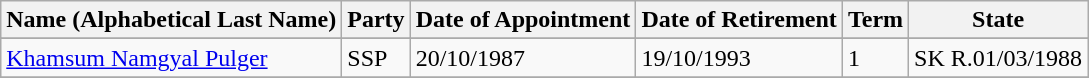<table class="wikitable sortable">
<tr>
<th>Name (Alphabetical Last Name)</th>
<th>Party</th>
<th>Date of Appointment</th>
<th>Date of Retirement</th>
<th>Term</th>
<th>State</th>
</tr>
<tr>
</tr>
<tr>
<td><a href='#'>Khamsum Namgyal Pulger</a></td>
<td>SSP</td>
<td>20/10/1987</td>
<td>19/10/1993</td>
<td>1</td>
<td>SK R.01/03/1988</td>
</tr>
<tr>
</tr>
</table>
